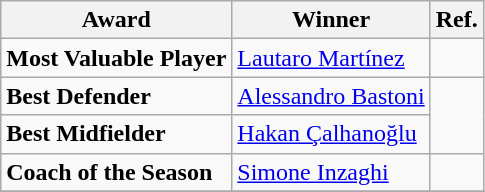<table class="wikitable">
<tr>
<th>Award</th>
<th>Winner</th>
<th>Ref.</th>
</tr>
<tr>
<td><strong>Most Valuable Player</strong></td>
<td> <a href='#'>Lautaro Martínez</a></td>
<td></td>
</tr>
<tr>
<td><strong>Best Defender</strong></td>
<td> <a href='#'>Alessandro Bastoni</a></td>
<td rowspan=2></td>
</tr>
<tr>
<td><strong>Best Midfielder</strong></td>
<td> <a href='#'>Hakan Çalhanoğlu</a></td>
</tr>
<tr>
<td><strong>Coach of the Season</strong></td>
<td> <a href='#'>Simone Inzaghi</a></td>
<td></td>
</tr>
<tr>
</tr>
</table>
